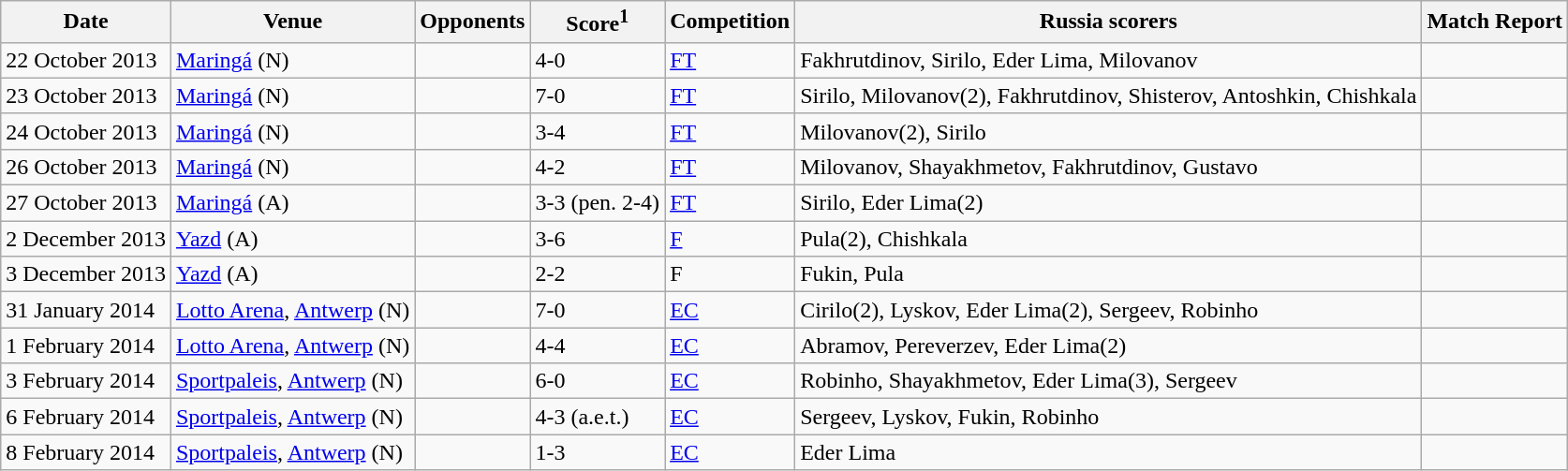<table class="wikitable">
<tr>
<th>Date</th>
<th>Venue</th>
<th>Opponents</th>
<th>Score<sup>1</sup></th>
<th>Competition</th>
<th>Russia scorers</th>
<th>Match Report</th>
</tr>
<tr>
<td>22 October 2013</td>
<td><a href='#'>Maringá</a> (N)</td>
<td></td>
<td>4-0</td>
<td><a href='#'>FT</a></td>
<td>Fakhrutdinov, Sirilo, Eder Lima, Milovanov</td>
<td></td>
</tr>
<tr>
<td>23 October 2013</td>
<td><a href='#'>Maringá</a> (N)</td>
<td></td>
<td>7-0</td>
<td><a href='#'>FT</a></td>
<td>Sirilo, Milovanov(2), Fakhrutdinov, Shisterov, Antoshkin, Chishkala</td>
<td></td>
</tr>
<tr>
<td>24 October 2013</td>
<td><a href='#'>Maringá</a> (N)</td>
<td></td>
<td>3-4</td>
<td><a href='#'>FT</a></td>
<td>Milovanov(2), Sirilo</td>
<td></td>
</tr>
<tr>
<td>26 October 2013</td>
<td><a href='#'>Maringá</a> (N)</td>
<td></td>
<td>4-2</td>
<td><a href='#'>FT</a></td>
<td>Milovanov, Shayakhmetov, Fakhrutdinov, Gustavo</td>
<td></td>
</tr>
<tr>
<td>27 October 2013</td>
<td><a href='#'>Maringá</a> (A)</td>
<td></td>
<td>3-3 (pen. 2-4)</td>
<td><a href='#'>FT</a></td>
<td>Sirilo, Eder Lima(2)</td>
<td></td>
</tr>
<tr>
<td>2 December 2013</td>
<td><a href='#'>Yazd</a> (A)</td>
<td></td>
<td>3-6</td>
<td><a href='#'>F</a></td>
<td>Pula(2), Chishkala</td>
<td></td>
</tr>
<tr>
<td>3 December 2013</td>
<td><a href='#'>Yazd</a> (A)</td>
<td></td>
<td>2-2</td>
<td>F</td>
<td>Fukin, Pula</td>
<td></td>
</tr>
<tr>
<td>31 January 2014</td>
<td><a href='#'>Lotto Arena</a>, <a href='#'>Antwerp</a> (N)</td>
<td></td>
<td>7-0</td>
<td><a href='#'>EC</a></td>
<td>Cirilo(2), Lyskov, Eder Lima(2), Sergeev, Robinho</td>
<td></td>
</tr>
<tr>
<td>1 February 2014</td>
<td><a href='#'>Lotto Arena</a>, <a href='#'>Antwerp</a> (N)</td>
<td></td>
<td>4-4</td>
<td><a href='#'>EC</a></td>
<td>Abramov, Pereverzev, Eder Lima(2)</td>
<td></td>
</tr>
<tr>
<td>3 February 2014</td>
<td><a href='#'>Sportpaleis</a>, <a href='#'>Antwerp</a> (N)</td>
<td></td>
<td>6-0</td>
<td><a href='#'>EC</a></td>
<td>Robinho, Shayakhmetov, Eder Lima(3), Sergeev</td>
<td></td>
</tr>
<tr>
<td>6 February 2014</td>
<td><a href='#'>Sportpaleis</a>, <a href='#'>Antwerp</a> (N)</td>
<td></td>
<td>4-3 (a.e.t.)</td>
<td><a href='#'>EC</a></td>
<td>Sergeev, Lyskov, Fukin, Robinho</td>
<td></td>
</tr>
<tr>
<td>8 February 2014</td>
<td><a href='#'>Sportpaleis</a>, <a href='#'>Antwerp</a> (N)</td>
<td></td>
<td>1-3</td>
<td><a href='#'>EC</a></td>
<td>Eder Lima</td>
<td></td>
</tr>
</table>
